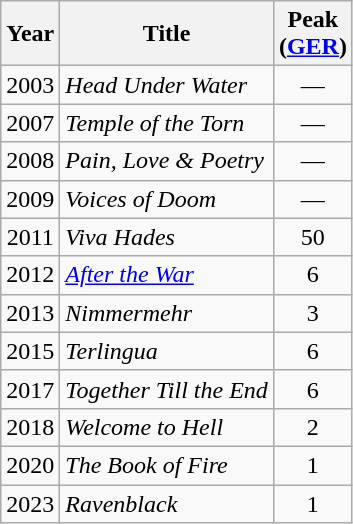<table class="wikitable">
<tr>
<th>Year</th>
<th>Title</th>
<th>Peak<br>(<a href='#'>GER</a>)</th>
</tr>
<tr>
<td align="center">2003</td>
<td><em>Head Under Water</em></td>
<td align="center">—</td>
</tr>
<tr>
<td align="center">2007</td>
<td><em>Temple of the Torn</em></td>
<td align="center">—</td>
</tr>
<tr>
<td align="center">2008</td>
<td><em>Pain, Love & Poetry</em></td>
<td align="center">—</td>
</tr>
<tr>
<td align="center">2009</td>
<td><em>Voices of Doom</em></td>
<td align="center">—</td>
</tr>
<tr>
<td align="center">2011</td>
<td><em>Viva Hades</em></td>
<td align="center">50</td>
</tr>
<tr>
<td align="center">2012</td>
<td><em><a href='#'>After the War</a></em></td>
<td align="center">6</td>
</tr>
<tr>
<td align="center">2013</td>
<td><em>Nimmermehr</em></td>
<td align="center">3</td>
</tr>
<tr>
<td align="center">2015</td>
<td><em>Terlingua</em></td>
<td align="center">6</td>
</tr>
<tr>
<td align="center">2017</td>
<td><em>Together Till the End</em></td>
<td align="center">6</td>
</tr>
<tr>
<td align="center">2018</td>
<td><em>Welcome to Hell</em></td>
<td align="center">2</td>
</tr>
<tr>
<td align="center">2020</td>
<td><em>The Book of Fire</em></td>
<td align="center">1</td>
</tr>
<tr>
<td align="center">2023</td>
<td><em>Ravenblack</em></td>
<td align="center">1</td>
</tr>
</table>
